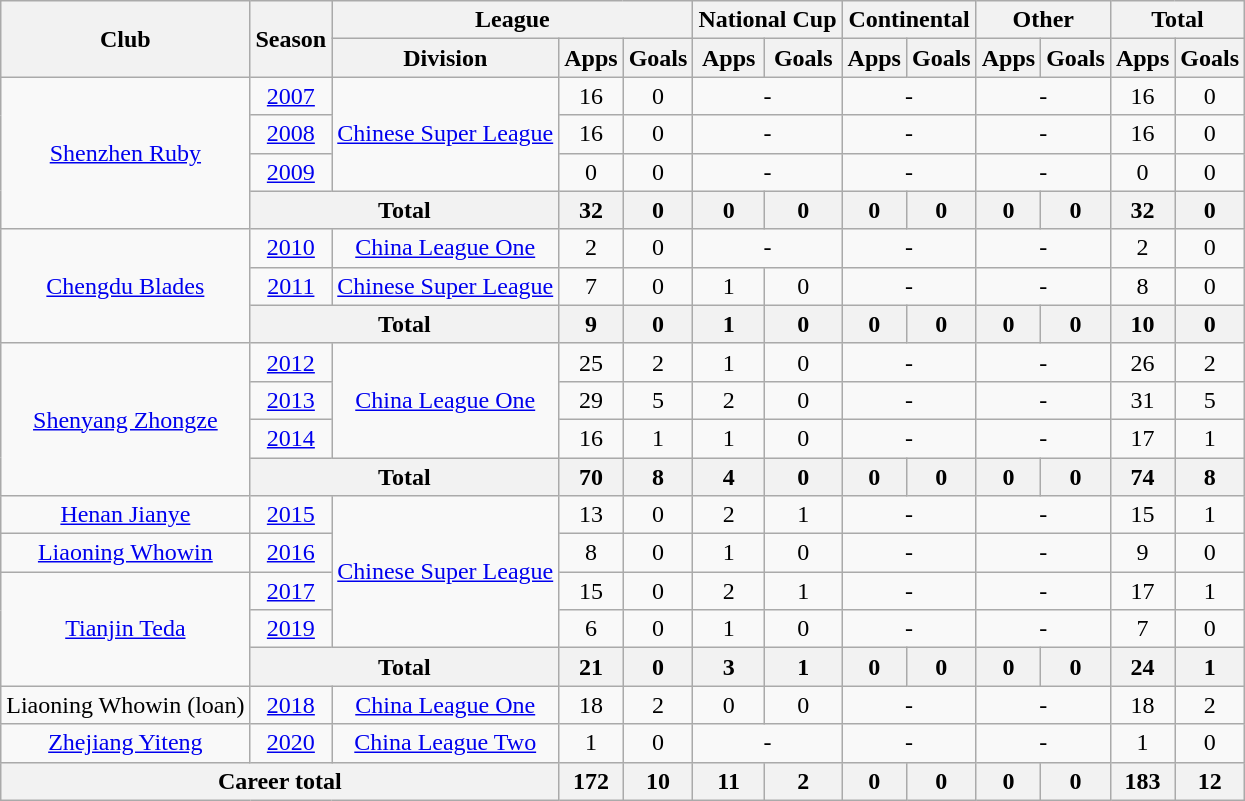<table class="wikitable" style="text-align: center">
<tr>
<th rowspan="2">Club</th>
<th rowspan="2">Season</th>
<th colspan="3">League</th>
<th colspan="2">National Cup</th>
<th colspan="2">Continental</th>
<th colspan="2">Other</th>
<th colspan="2">Total</th>
</tr>
<tr>
<th>Division</th>
<th>Apps</th>
<th>Goals</th>
<th>Apps</th>
<th>Goals</th>
<th>Apps</th>
<th>Goals</th>
<th>Apps</th>
<th>Goals</th>
<th>Apps</th>
<th>Goals</th>
</tr>
<tr>
<td rowspan=4><a href='#'>Shenzhen Ruby</a></td>
<td><a href='#'>2007</a></td>
<td rowspan="3"><a href='#'>Chinese Super League</a></td>
<td>16</td>
<td>0</td>
<td colspan="2">-</td>
<td colspan="2">-</td>
<td colspan="2">-</td>
<td>16</td>
<td>0</td>
</tr>
<tr>
<td><a href='#'>2008</a></td>
<td>16</td>
<td>0</td>
<td colspan="2">-</td>
<td colspan="2">-</td>
<td colspan="2">-</td>
<td>16</td>
<td>0</td>
</tr>
<tr>
<td><a href='#'>2009</a></td>
<td>0</td>
<td>0</td>
<td colspan="2">-</td>
<td colspan="2">-</td>
<td colspan="2">-</td>
<td>0</td>
<td>0</td>
</tr>
<tr>
<th colspan=2>Total</th>
<th>32</th>
<th>0</th>
<th>0</th>
<th>0</th>
<th>0</th>
<th>0</th>
<th>0</th>
<th>0</th>
<th>32</th>
<th>0</th>
</tr>
<tr>
<td rowspan=3><a href='#'>Chengdu Blades</a></td>
<td><a href='#'>2010</a></td>
<td><a href='#'>China League One</a></td>
<td>2</td>
<td>0</td>
<td colspan="2">-</td>
<td colspan="2">-</td>
<td colspan="2">-</td>
<td>2</td>
<td>0</td>
</tr>
<tr>
<td><a href='#'>2011</a></td>
<td><a href='#'>Chinese Super League</a></td>
<td>7</td>
<td>0</td>
<td>1</td>
<td>0</td>
<td colspan="2">-</td>
<td colspan="2">-</td>
<td>8</td>
<td>0</td>
</tr>
<tr>
<th colspan=2>Total</th>
<th>9</th>
<th>0</th>
<th>1</th>
<th>0</th>
<th>0</th>
<th>0</th>
<th>0</th>
<th>0</th>
<th>10</th>
<th>0</th>
</tr>
<tr>
<td rowspan=4><a href='#'>Shenyang Zhongze</a></td>
<td><a href='#'>2012</a></td>
<td rowspan="3"><a href='#'>China League One</a></td>
<td>25</td>
<td>2</td>
<td>1</td>
<td>0</td>
<td colspan="2">-</td>
<td colspan="2">-</td>
<td>26</td>
<td>2</td>
</tr>
<tr>
<td><a href='#'>2013</a></td>
<td>29</td>
<td>5</td>
<td>2</td>
<td>0</td>
<td colspan="2">-</td>
<td colspan="2">-</td>
<td>31</td>
<td>5</td>
</tr>
<tr>
<td><a href='#'>2014</a></td>
<td>16</td>
<td>1</td>
<td>1</td>
<td>0</td>
<td colspan="2">-</td>
<td colspan="2">-</td>
<td>17</td>
<td>1</td>
</tr>
<tr>
<th colspan=2>Total</th>
<th>70</th>
<th>8</th>
<th>4</th>
<th>0</th>
<th>0</th>
<th>0</th>
<th>0</th>
<th>0</th>
<th>74</th>
<th>8</th>
</tr>
<tr>
<td><a href='#'>Henan Jianye</a></td>
<td><a href='#'>2015</a></td>
<td rowspan=4><a href='#'>Chinese Super League</a></td>
<td>13</td>
<td>0</td>
<td>2</td>
<td>1</td>
<td colspan="2">-</td>
<td colspan="2">-</td>
<td>15</td>
<td>1</td>
</tr>
<tr>
<td><a href='#'>Liaoning Whowin</a></td>
<td><a href='#'>2016</a></td>
<td>8</td>
<td>0</td>
<td>1</td>
<td>0</td>
<td colspan="2">-</td>
<td colspan="2">-</td>
<td>9</td>
<td>0</td>
</tr>
<tr>
<td rowspan=3><a href='#'>Tianjin Teda</a></td>
<td><a href='#'>2017</a></td>
<td>15</td>
<td>0</td>
<td>2</td>
<td>1</td>
<td colspan="2">-</td>
<td colspan="2">-</td>
<td>17</td>
<td>1</td>
</tr>
<tr>
<td><a href='#'>2019</a></td>
<td>6</td>
<td>0</td>
<td>1</td>
<td>0</td>
<td colspan="2">-</td>
<td colspan="2">-</td>
<td>7</td>
<td>0</td>
</tr>
<tr>
<th colspan=2>Total</th>
<th>21</th>
<th>0</th>
<th>3</th>
<th>1</th>
<th>0</th>
<th>0</th>
<th>0</th>
<th>0</th>
<th>24</th>
<th>1</th>
</tr>
<tr>
<td>Liaoning Whowin (loan)</td>
<td><a href='#'>2018</a></td>
<td><a href='#'>China League One</a></td>
<td>18</td>
<td>2</td>
<td>0</td>
<td>0</td>
<td colspan="2">-</td>
<td colspan="2">-</td>
<td>18</td>
<td>2</td>
</tr>
<tr>
<td><a href='#'>Zhejiang Yiteng</a></td>
<td><a href='#'>2020</a></td>
<td><a href='#'>China League Two</a></td>
<td>1</td>
<td>0</td>
<td colspan="2">-</td>
<td colspan="2">-</td>
<td colspan="2">-</td>
<td>1</td>
<td>0</td>
</tr>
<tr>
<th colspan=3>Career total</th>
<th>172</th>
<th>10</th>
<th>11</th>
<th>2</th>
<th>0</th>
<th>0</th>
<th>0</th>
<th>0</th>
<th>183</th>
<th>12</th>
</tr>
</table>
